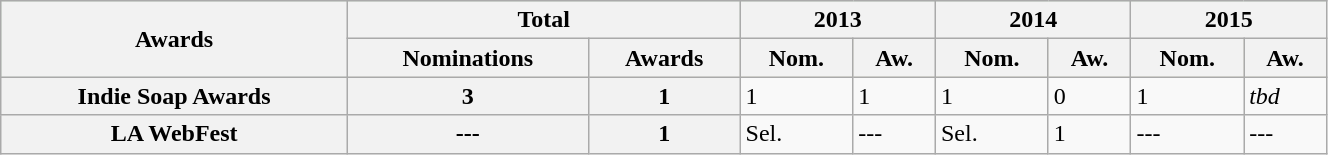<table class="wikitable" width=70%>
<tr bgcolor=#cceecc>
<th rowspan=2>Awards</th>
<th colspan=2>Total</th>
<th colspan=2>2013</th>
<th colspan=2>2014</th>
<th colspan=2>2015</th>
</tr>
<tr bgcolor=#eeeecc>
<th>Nominations</th>
<th>Awards</th>
<th>Nom.</th>
<th>Aw.</th>
<th>Nom.</th>
<th>Aw.</th>
<th>Nom.</th>
<th>Aw.</th>
</tr>
<tr>
<th>Indie Soap Awards</th>
<th>3</th>
<th>1</th>
<td>1</td>
<td>1</td>
<td>1</td>
<td>0</td>
<td>1</td>
<td><em>tbd</em></td>
</tr>
<tr>
<th>LA WebFest</th>
<th>---</th>
<th>1</th>
<td>Sel.</td>
<td>---</td>
<td>Sel.</td>
<td>1</td>
<td>---</td>
<td>---</td>
</tr>
</table>
